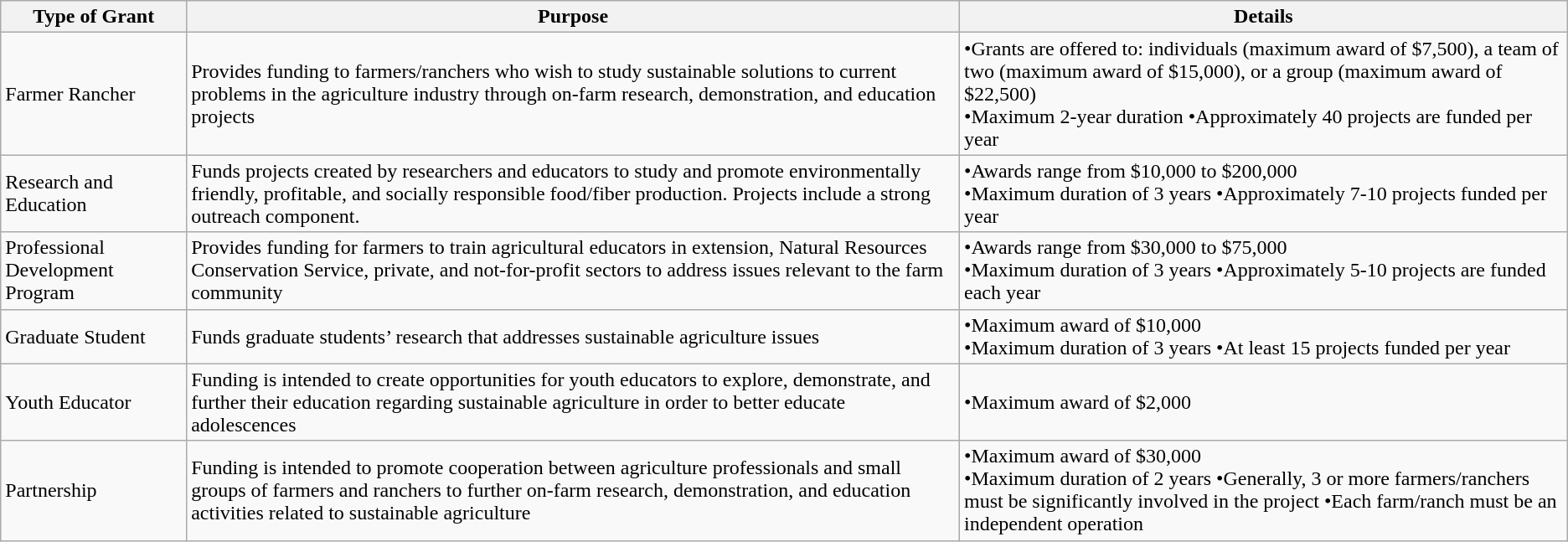<table class="wikitable">
<tr>
<th>Type of Grant</th>
<th>Purpose</th>
<th>Details</th>
</tr>
<tr>
<td>Farmer Rancher</td>
<td>Provides funding to farmers/ranchers who wish to study sustainable solutions to current problems in the agriculture industry through on-farm research, demonstration, and education projects</td>
<td>•Grants are offered to: individuals (maximum award of $7,500), a team of two (maximum award of  $15,000), or a group (maximum award of $22,500)<br>•Maximum 2-year duration
•Approximately 40 projects are funded per year</td>
</tr>
<tr>
<td>Research and Education</td>
<td>Funds projects created by researchers and educators to study and promote environmentally friendly, profitable, and socially responsible food/fiber production. Projects include a strong outreach component.</td>
<td>•Awards range from $10,000 to $200,000<br>•Maximum duration of 3 years
•Approximately 7-10 projects funded per year</td>
</tr>
<tr>
<td>Professional Development Program</td>
<td>Provides funding for farmers to train agricultural educators in extension, Natural Resources Conservation Service, private, and not-for-profit sectors to address issues relevant to the farm community</td>
<td>•Awards range from $30,000 to $75,000<br>•Maximum duration of 3 years
•Approximately 5-10 projects are funded each year</td>
</tr>
<tr>
<td>Graduate Student</td>
<td>Funds graduate students’ research that addresses sustainable agriculture issues</td>
<td>•Maximum award of $10,000<br>•Maximum duration of 3 years
•At least 15 projects funded per year</td>
</tr>
<tr>
<td>Youth Educator</td>
<td>Funding is intended to create opportunities for youth educators to explore, demonstrate, and further their education regarding sustainable agriculture in order to better educate adolescences</td>
<td>•Maximum award of $2,000</td>
</tr>
<tr>
<td>Partnership</td>
<td>Funding is intended to promote cooperation between agriculture professionals and small groups of farmers and ranchers to further on-farm research, demonstration, and education activities related to sustainable agriculture</td>
<td>•Maximum award of $30,000<br>•Maximum duration of 2 years
•Generally, 3 or more farmers/ranchers must be significantly involved in the project
•Each farm/ranch must be an independent operation</td>
</tr>
</table>
